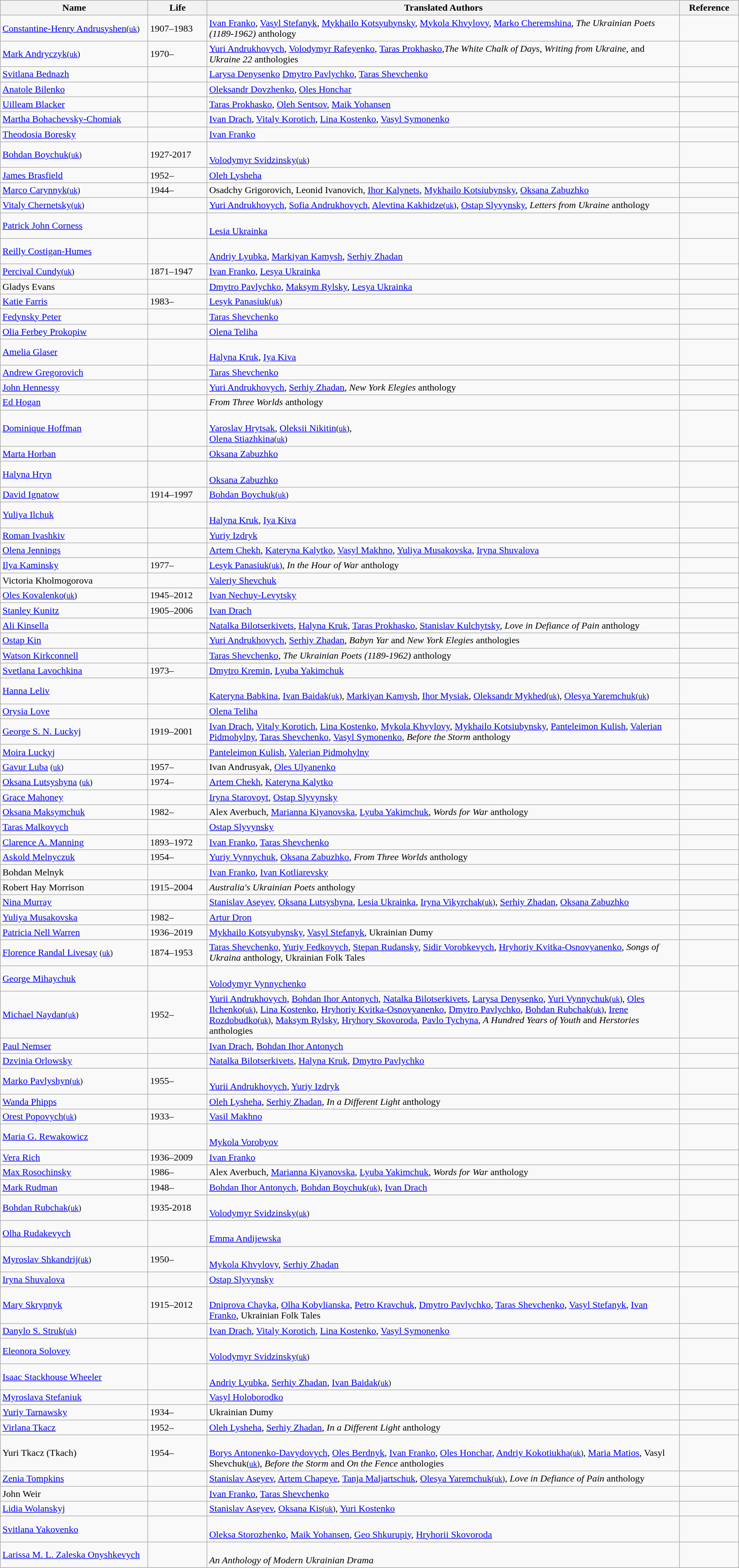<table class="wikitable sortable">
<tr>
<th width="20%">Name</th>
<th width="8%">Life</th>
<th width="*">Translated Authors</th>
<th width="8%   ">Reference</th>
</tr>
<tr>
<td><a href='#'>Constantine-Henry Andrusyshen</a><small>(<a href='#'>uk</a>)</small></td>
<td>1907–1983</td>
<td><a href='#'>Ivan Franko</a>, <a href='#'>Vasyl Stefanyk</a>, <a href='#'>Mykhailo Kotsyubynsky</a>, <a href='#'>Mykola Khvylovy</a>, <a href='#'>Marko Cheremshina</a>, <em>The Ukrainian Poets (1189-1962)</em> anthology</td>
<td></td>
</tr>
<tr>
<td><a href='#'>Mark Andryczyk</a><small>(<a href='#'>uk</a>)</small></td>
<td>1970–</td>
<td><a href='#'>Yuri Andrukhovych</a>, <a href='#'>Volodymyr Rafeyenko</a>, <a href='#'>Taras Prokhasko</a>,<em>The White Chalk of Days</em>, <em>Writing from Ukraine</em>, and <em>Ukraine 22</em> anthologies</td>
<td></td>
</tr>
<tr>
<td><a href='#'>Svitlana Bednazh</a></td>
<td></td>
<td><a href='#'>Larysa Denysenko</a> <a href='#'>Dmytro Pavlychko</a>, <a href='#'>Taras Shevchenko</a></td>
<td></td>
</tr>
<tr>
<td><a href='#'>Anatole Bilenko</a></td>
<td></td>
<td><a href='#'>Oleksandr Dovzhenko</a>, <a href='#'>Oles Honchar</a></td>
<td></td>
</tr>
<tr>
<td><a href='#'>Uilleam Blacker</a></td>
<td></td>
<td><a href='#'>Taras Prokhasko</a>, <a href='#'>Oleh Sentsov</a>, <a href='#'>Maik Yohansen</a></td>
<td><br></td>
</tr>
<tr>
<td><a href='#'>Martha Bohachevsky-Chomiak</a></td>
<td></td>
<td><a href='#'>Ivan Drach</a>, <a href='#'>Vitaly Korotich</a>, <a href='#'>Lina Kostenko</a>, <a href='#'>Vasyl Symonenko</a></td>
<td></td>
</tr>
<tr>
<td><a href='#'>Theodosia Boresky</a></td>
<td></td>
<td><a href='#'>Ivan Franko</a></td>
<td></td>
</tr>
<tr>
<td><a href='#'>Bohdan Boychuk</a><small>(<a href='#'>uk</a>)</small></td>
<td>1927-2017</td>
<td><br><a href='#'>Volodymyr Svidzinsky</a><small>(<a href='#'>uk</a>)</small></td>
<td><br></td>
</tr>
<tr>
<td><a href='#'>James Brasfield</a></td>
<td>1952–</td>
<td><a href='#'>Oleh Lysheha</a></td>
<td></td>
</tr>
<tr>
<td><a href='#'>Marco Carynnyk</a><small>(<a href='#'>uk</a>)</small></td>
<td>1944–</td>
<td>Osadchy Grigorovich, Leonid Ivanovich, <a href='#'>Ihor Kalynets</a>, <a href='#'>Mykhailo Kotsiubynsky</a>, <a href='#'>Oksana Zabuzhko</a></td>
<td></td>
</tr>
<tr>
<td><a href='#'>Vitaly Chernetsky</a><small>(<a href='#'>uk</a>)</small></td>
<td></td>
<td><a href='#'>Yuri Andrukhovych</a>, <a href='#'>Sofia Andrukhovych</a>, <a href='#'>Alevtina Kakhidze</a><small>(<a href='#'>uk</a>)</small>, <a href='#'>Ostap Slyvynsky</a>, <em>Letters from Ukraine</em> anthology</td>
<td><br></td>
</tr>
<tr>
<td><a href='#'>Patrick John Corness</a></td>
<td></td>
<td><br><a href='#'>Lesia Ukrainka</a></td>
<td><br></td>
</tr>
<tr>
<td><a href='#'>Reilly Costigan-Humes</a></td>
<td></td>
<td><br><a href='#'>Andriy Lyubka</a>, <a href='#'>Markiyan Kamysh</a>, <a href='#'>Serhiy Zhadan</a></td>
<td><br></td>
</tr>
<tr>
<td><a href='#'>Percival Cundy</a><small>(<a href='#'>uk</a>)</small></td>
<td>1871–1947</td>
<td><a href='#'>Ivan Franko</a>, <a href='#'>Lesya Ukrainka</a></td>
<td></td>
</tr>
<tr>
<td>Gladys Evans</td>
<td></td>
<td><a href='#'>Dmytro Pavlychko</a>, <a href='#'>Maksym Rylsky</a>, <a href='#'>Lesya Ukrainka</a></td>
<td></td>
</tr>
<tr>
<td><a href='#'>Katie Farris</a></td>
<td>1983–</td>
<td><a href='#'>Lesyk Panasiuk</a><small>(<a href='#'>uk</a>)</small></td>
<td><br></td>
</tr>
<tr>
<td><a href='#'>Fedynsky Peter</a></td>
<td></td>
<td><a href='#'>Taras Shevchenko</a></td>
<td></td>
</tr>
<tr>
<td><a href='#'>Olia Ferbey Prokopiw</a></td>
<td></td>
<td><a href='#'>Olena Teliha</a></td>
<td></td>
</tr>
<tr>
<td><a href='#'>Amelia Glaser</a></td>
<td></td>
<td><br><a href='#'>Halyna Kruk</a>, <a href='#'>Iya Kiva</a></td>
<td><br></td>
</tr>
<tr>
<td><a href='#'>Andrew Gregorovich</a></td>
<td></td>
<td><a href='#'>Taras Shevchenko</a></td>
<td></td>
</tr>
<tr>
<td><a href='#'>John Hennessy</a></td>
<td></td>
<td><a href='#'>Yuri Andrukhovych</a>, <a href='#'>Serhiy Zhadan</a>, <em>New York Elegies</em> anthology</td>
<td><br></td>
</tr>
<tr>
<td><a href='#'>Ed Hogan</a></td>
<td></td>
<td><em>From Three Worlds</em> anthology</td>
<td></td>
</tr>
<tr>
<td><a href='#'>Dominique Hoffman</a></td>
<td></td>
<td><br><a href='#'>Yaroslav Hrytsak</a>, <a href='#'>Oleksii Nikitin</a><small>(<a href='#'>uk</a>)</small>, <br><a href='#'>Olena Stiazhkina</a><small>(<a href='#'>uk</a>)</small></td>
<td><br></td>
</tr>
<tr>
<td><a href='#'>Marta Horban</a></td>
<td></td>
<td><a href='#'>Oksana Zabuzhko</a></td>
<td></td>
</tr>
<tr>
<td><a href='#'>Halyna Hryn</a></td>
<td></td>
<td><br><a href='#'>Oksana Zabuzhko</a></td>
<td><br></td>
</tr>
<tr>
<td><a href='#'>David Ignatow</a></td>
<td>1914–1997</td>
<td><a href='#'>Bohdan Boychuk</a><small>(<a href='#'>uk</a>)</small></td>
<td></td>
</tr>
<tr>
<td><a href='#'>Yuliya Ilchuk</a></td>
<td></td>
<td><br><a href='#'>Halyna Kruk</a>, <a href='#'>Iya Kiva</a></td>
<td><br></td>
</tr>
<tr>
<td><a href='#'>Roman Ivashkiv</a></td>
<td></td>
<td><a href='#'>Yuriy Izdryk</a></td>
<td><br></td>
</tr>
<tr>
<td><a href='#'>Olena Jennings</a></td>
<td></td>
<td><a href='#'>Artem Chekh</a>, <a href='#'>Kateryna Kalytko</a>, <a href='#'>Vasyl Makhno</a>, <a href='#'>Yuliya Musakovska</a>, <a href='#'>Iryna Shuvalova</a></td>
<td><br></td>
</tr>
<tr>
<td><a href='#'>Ilya Kaminsky</a></td>
<td>1977–</td>
<td><a href='#'>Lesyk Panasiuk</a><small>(<a href='#'>uk</a>)</small>, <em>In the Hour of War</em> anthology</td>
<td></td>
</tr>
<tr>
<td>Victoria Kholmogorova</td>
<td></td>
<td><a href='#'>Valeriy Shevchuk</a></td>
<td></td>
</tr>
<tr>
<td><a href='#'>Oles Kovalenko</a><small>(<a href='#'>uk</a>)</small></td>
<td>1945–2012</td>
<td><a href='#'>Ivan Nechuy-Levytsky</a></td>
<td></td>
</tr>
<tr>
<td><a href='#'>Stanley Kunitz</a></td>
<td>1905–2006</td>
<td><a href='#'>Ivan Drach</a></td>
<td></td>
</tr>
<tr>
<td><a href='#'>Ali Kinsella</a></td>
<td></td>
<td><a href='#'>Natalka Bilotserkivets</a>, <a href='#'>Halyna Kruk</a>, <a href='#'>Taras Prokhasko</a>, <a href='#'>Stanislav Kulchytsky</a>, <em>Love in Defiance of Pain</em> anthology</td>
<td></td>
</tr>
<tr>
<td><a href='#'>Ostap Kin</a></td>
<td></td>
<td><a href='#'>Yuri Andrukhovych</a>, <a href='#'>Serhiy Zhadan</a>, <em>Babyn Yar</em> and <em>New York Elegies</em> anthologies</td>
<td><br></td>
</tr>
<tr>
<td><a href='#'>Watson Kirkconnell</a></td>
<td></td>
<td><a href='#'>Taras Shevchenko</a>, <em>The Ukrainian Poets (1189-1962)</em> anthology</td>
<td></td>
</tr>
<tr>
<td><a href='#'>Svetlana Lavochkina</a></td>
<td>1973–</td>
<td><a href='#'>Dmytro Kremin</a>, <a href='#'>Lyuba Yakimchuk</a></td>
<td></td>
</tr>
<tr>
<td><a href='#'>Hanna Leliv</a></td>
<td></td>
<td><br><a href='#'>Kateryna Babkina</a>, <a href='#'>Ivan Baidak</a><small>(<a href='#'>uk</a>)</small>, <a href='#'>Markiyan Kamysh</a>, <a href='#'>Ihor Mysiak</a>, <a href='#'>Oleksandr Mykhed</a><small>(<a href='#'>uk</a>)</small>, <a href='#'>Olesya Yaremchuk</a><small>(<a href='#'>uk</a>)</small></td>
<td><br></td>
</tr>
<tr>
<td><a href='#'>Orysia Love</a></td>
<td></td>
<td><a href='#'>Olena Teliha</a></td>
<td></td>
</tr>
<tr>
<td><a href='#'>George S. N. Luckyj</a></td>
<td>1919–2001</td>
<td><a href='#'>Ivan Drach</a>, <a href='#'>Vitaly Korotich</a>, <a href='#'>Lina Kostenko</a>, <a href='#'>Mykola Khvylovy</a>, <a href='#'>Mykhailo Kotsiubynsky</a>, <a href='#'>Panteleimon Kulish</a>, <a href='#'>Valerian Pidmohylny</a>, <a href='#'>Taras Shevchenko</a>, <a href='#'>Vasyl Symonenko</a>, <em>Before the Storm</em> anthology</td>
<td></td>
</tr>
<tr>
<td><a href='#'>Moira Luckyj</a></td>
<td></td>
<td><a href='#'>Panteleimon Kulish</a>, <a href='#'>Valerian Pidmohylny</a></td>
<td></td>
</tr>
<tr>
<td><a href='#'>Gavur Luba</a> <small>(<a href='#'>uk</a>)</small></td>
<td>1957–</td>
<td>Ivan Andrusyak, <a href='#'>Oles Ulyanenko</a></td>
<td></td>
</tr>
<tr>
<td><a href='#'>Oksana Lutsyshyna</a> <small>(<a href='#'>uk</a>)</small></td>
<td>1974–</td>
<td><a href='#'>Artem Chekh</a>, <a href='#'>Kateryna Kalytko</a></td>
<td></td>
</tr>
<tr>
<td><a href='#'>Grace Mahoney</a></td>
<td></td>
<td><a href='#'>Iryna Starovoyt</a>, <a href='#'>Ostap Slyvynsky</a></td>
<td></td>
</tr>
<tr>
<td><a href='#'>Oksana Maksymchuk</a></td>
<td>1982–</td>
<td>Alex Averbuch, <a href='#'>Marianna Kiyanovska</a>, <a href='#'>Lyuba Yakimchuk</a>, <em>Words for War</em> anthology</td>
<td></td>
</tr>
<tr>
<td><a href='#'>Taras Malkovych</a></td>
<td></td>
<td><a href='#'>Ostap Slyvynsky</a></td>
<td><br></td>
</tr>
<tr>
<td><a href='#'>Clarence A. Manning</a></td>
<td>1893–1972</td>
<td><a href='#'>Ivan Franko</a>, <a href='#'>Taras Shevchenko</a></td>
<td></td>
</tr>
<tr>
<td><a href='#'>Askold Melnyczuk</a></td>
<td>1954–</td>
<td><a href='#'>Yuriy Vynnychuk</a>, <a href='#'>Oksana Zabuzhko</a>, <em>From Three Worlds</em> anthology</td>
<td><br></td>
</tr>
<tr>
<td>Bohdan Melnyk</td>
<td></td>
<td><a href='#'>Ivan Franko</a>, <a href='#'>Ivan Kotliarevsky</a></td>
<td></td>
</tr>
<tr>
<td>Robert Hay Morrison</td>
<td>1915–2004</td>
<td><em>Australia's Ukrainian Poets</em> anthology</td>
<td></td>
</tr>
<tr>
<td><a href='#'>Nina Murray</a></td>
<td></td>
<td><a href='#'>Stanislav Aseyev</a>, <a href='#'>Oksana Lutsyshyna</a>, <a href='#'>Lesia Ukrainka</a>, <a href='#'>Iryna Vikyrchak</a><small>(<a href='#'>uk</a>)</small>, <a href='#'>Serhiy Zhadan</a>, <a href='#'>Oksana Zabuzhko</a></td>
<td><br></td>
</tr>
<tr>
<td><a href='#'>Yuliya Musakovska</a></td>
<td>1982–</td>
<td><a href='#'>Artur Dron</a></td>
<td></td>
</tr>
<tr>
<td><a href='#'>Patricia Nell Warren</a></td>
<td>1936–2019</td>
<td><a href='#'>Mykhailo Kotsyubynsky</a>, <a href='#'>Vasyl Stefanyk</a>, Ukrainian Dumy</td>
<td></td>
</tr>
<tr>
<td><a href='#'>Florence Randal Livesay</a> <small>(<a href='#'>uk</a>)</small></td>
<td>1874–1953</td>
<td><a href='#'>Taras Shevchenko</a>, <a href='#'>Yuriy Fedkovych</a>, <a href='#'>Stepan Rudansky</a>, <a href='#'>Sidir Vorobkevych</a>, <a href='#'>Hryhoriy Kvitka-Osnovyanenko</a>, <em>Songs of Ukraina</em> anthology, Ukrainian Folk Tales</td>
<td></td>
</tr>
<tr>
<td><a href='#'>George Mihaychuk</a></td>
<td></td>
<td><br><a href='#'>Volodymyr Vynnychenko</a></td>
<td><br></td>
</tr>
<tr>
<td><a href='#'>Michael Naydan</a><small>(<a href='#'>uk</a>)</small></td>
<td>1952–</td>
<td><a href='#'>Yurii Andrukhovych</a>, <a href='#'>Bohdan Ihor Antonych</a>, <a href='#'>Natalka Bilotserkivets</a>, <a href='#'>Larysa Denysenko</a>, <a href='#'>Yuri Vynnychuk</a><small>(<a href='#'>uk</a>)</small>, <a href='#'>Oles Ilchenko</a><small>(<a href='#'>uk</a>)</small>, <a href='#'>Lina Kostenko</a>, <a href='#'>Hryhoriy Kvitka-Osnovyanenko</a>, <a href='#'>Dmytro Pavlychko</a>, <a href='#'>Bohdan Rubchak</a><small>(<a href='#'>uk</a>)</small>, <a href='#'>Irene Rozdobudko</a><small>(<a href='#'>uk</a>)</small>, <a href='#'>Maksym Rylsky</a>, <a href='#'>Hryhory Skovoroda</a>, <a href='#'>Pavlo Tychyna</a>, <em>A Hundred Years of Youth</em> and <em>Herstories</em> anthologies</td>
<td></td>
</tr>
<tr>
<td><a href='#'>Paul Nemser</a></td>
<td></td>
<td><a href='#'>Ivan Drach</a>, <a href='#'>Bohdan Ihor Antonych</a></td>
<td></td>
</tr>
<tr>
<td><a href='#'>Dzvinia Orlowsky</a></td>
<td></td>
<td><a href='#'>Natalka Bilotserkivets</a>, <a href='#'>Halyna Kruk</a>, <a href='#'>Dmytro Pavlychko</a></td>
<td><br></td>
</tr>
<tr>
<td><a href='#'>Marko Pavlyshyn</a><small>(<a href='#'>uk</a>)</small></td>
<td>1955–</td>
<td><br><a href='#'>Yurii Andrukhovych</a>, <a href='#'>Yuriy Izdryk</a></td>
<td><br>
</td>
</tr>
<tr>
<td><a href='#'>Wanda Phipps</a></td>
<td></td>
<td><a href='#'>Oleh Lysheha</a>, <a href='#'>Serhiy Zhadan</a>, <em>In a Different Light</em> anthology</td>
<td><br></td>
</tr>
<tr>
<td><a href='#'>Orest Popovych</a><small>(<a href='#'>uk</a>)</small></td>
<td>1933–</td>
<td><a href='#'>Vasil Makhno</a></td>
<td></td>
</tr>
<tr>
<td><a href='#'>Maria G. Rewakowicz</a></td>
<td></td>
<td><br><a href='#'>Mykola Vorobyov</a></td>
<td><br></td>
</tr>
<tr>
<td><a href='#'>Vera Rich</a></td>
<td>1936–2009</td>
<td><a href='#'>Ivan Franko</a></td>
<td></td>
</tr>
<tr>
<td><a href='#'>Max Rosochinsky</a></td>
<td>1986–</td>
<td>Alex Averbuch, <a href='#'>Marianna Kiyanovska</a>, <a href='#'>Lyuba Yakimchuk</a>, <em>Words for War</em> anthology</td>
<td><br></td>
</tr>
<tr>
<td><a href='#'>Mark Rudman</a></td>
<td>1948–</td>
<td><a href='#'>Bohdan Ihor Antonych</a>, <a href='#'>Bohdan Boychuk</a><small>(<a href='#'>uk</a>)</small>, <a href='#'>Ivan Drach</a></td>
<td></td>
</tr>
<tr>
<td><a href='#'>Bohdan Rubchak</a><small>(<a href='#'>uk</a>)</small></td>
<td>1935-2018</td>
<td><br><a href='#'>Volodymyr Svidzinsky</a><small>(<a href='#'>uk</a>)</small></td>
<td><br></td>
</tr>
<tr>
<td><a href='#'>Olha Rudakevych</a></td>
<td></td>
<td><br><a href='#'>Emma Andijewska</a></td>
<td><br></td>
</tr>
<tr>
<td><a href='#'>Myroslav Shkandrij</a><small>(<a href='#'>uk</a>)</small></td>
<td>1950–</td>
<td><br><a href='#'>Mykola Khvylovy</a>, <a href='#'>Serhiy Zhadan</a></td>
<td><br></td>
</tr>
<tr>
<td><a href='#'>Iryna Shuvalova</a></td>
<td></td>
<td><a href='#'>Ostap Slyvynsky</a></td>
<td></td>
</tr>
<tr>
<td><a href='#'>Mary Skrypnyk</a></td>
<td>1915–2012</td>
<td><br><a href='#'>Dniprova Chayka</a>, <a href='#'>Olha Kobylianska</a>, <a href='#'>Petro Kravchuk</a>, <a href='#'>Dmytro Pavlychko</a>, <a href='#'>Taras Shevchenko</a>, <a href='#'>Vasyl Stefanyk</a>, <a href='#'>Ivan Franko</a>, Ukrainian Folk Tales</td>
<td></td>
</tr>
<tr>
<td><a href='#'>Danylo S. Struk</a><small>(<a href='#'>uk</a>)</small></td>
<td></td>
<td><a href='#'>Ivan Drach</a>, <a href='#'>Vitaly Korotich</a>, <a href='#'>Lina Kostenko</a>, <a href='#'>Vasyl Symonenko</a></td>
<td></td>
</tr>
<tr>
<td><a href='#'>Eleonora Solovey</a></td>
<td></td>
<td><br><a href='#'>Volodymyr Svidzinsky</a><small>(<a href='#'>uk</a>)</small></td>
<td><br></td>
</tr>
<tr>
<td><a href='#'>Isaac Stackhouse Wheeler</a></td>
<td></td>
<td><br><a href='#'>Andriy Lyubka</a>, <a href='#'>Serhiy Zhadan</a>, <a href='#'>Ivan Baidak</a><small>(<a href='#'>uk</a>)</small></td>
<td><br></td>
</tr>
<tr>
<td><a href='#'>Myroslava Stefaniuk</a></td>
<td></td>
<td><a href='#'>Vasyl Holoborodko</a></td>
<td></td>
</tr>
<tr>
<td><a href='#'>Yuriy Tarnawsky</a></td>
<td>1934–</td>
<td>Ukrainian Dumy</td>
<td></td>
</tr>
<tr>
<td><a href='#'>Virlana Tkacz</a></td>
<td>1952–</td>
<td><a href='#'>Oleh Lysheha</a>, <a href='#'>Serhiy Zhadan</a>, <em>In a Different Light</em> anthology</td>
<td></td>
</tr>
<tr>
<td>Yuri Tkacz (Tkach)</td>
<td>1954–</td>
<td><br><a href='#'>Borys Antonenko-Davydovych</a>, <a href='#'>Oles Berdnyk</a>, <a href='#'>Ivan Franko</a>, <a href='#'>Oles Honchar</a>, <a href='#'>Andriy Kokotiukha</a><small>(<a href='#'>uk</a>)</small>, <a href='#'>Maria Matios</a>, Vasyl Shevchuk<small>(<a href='#'>uk</a>)</small>, <em>Before the Storm</em> and <em>On the Fence</em> anthologies</td>
<td></td>
</tr>
<tr>
<td><a href='#'>Zenia Tompkins</a></td>
<td></td>
<td><a href='#'>Stanislav Aseyev</a>, <a href='#'>Artem Chapeye</a>, <a href='#'>Tanja Maljartschuk</a>, <a href='#'>Olesya Yaremchuk</a><small>(<a href='#'>uk</a>)</small>, <em>Love in Defiance of Pain</em> anthology</td>
<td><br></td>
</tr>
<tr>
<td>John Weir</td>
<td></td>
<td><a href='#'>Ivan Franko</a>, <a href='#'>Taras Shevchenko</a></td>
<td></td>
</tr>
<tr>
<td><a href='#'>Lidia Wolanskyj</a></td>
<td></td>
<td><a href='#'>Stanislav Aseyev</a>, <a href='#'>Oksana Kis</a><small>(<a href='#'>uk</a>)</small>, <a href='#'>Yuri Kostenko</a></td>
<td><br></td>
</tr>
<tr>
<td><a href='#'>Svitlana Yakovenko</a></td>
<td></td>
<td><br><a href='#'>Oleksa Storozhenko</a>, <a href='#'>Maik Yohansen</a>, <a href='#'>Geo  Shkurupiy</a>, <a href='#'>Hryhorii Skovoroda</a></td>
<td><br></td>
</tr>
<tr>
<td><a href='#'>Larissa M. L. Zaleska Onyshkevych</a></td>
<td></td>
<td><br><em>An Anthology of Modern Ukrainian Drama</em></td>
<td><br></td>
</tr>
</table>
